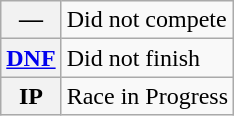<table class="wikitable">
<tr>
<th scope="row">—</th>
<td>Did not compete</td>
</tr>
<tr>
<th scope="row"><a href='#'>DNF</a></th>
<td>Did not finish</td>
</tr>
<tr>
<th scope="row">IP</th>
<td>Race in Progress</td>
</tr>
</table>
